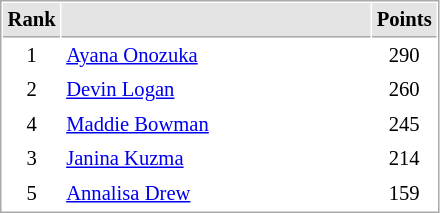<table cellspacing="1" cellpadding="3" style="border:1px solid #aaa; font-size:86%;">
<tr style="background:#e4e4e4;">
<th style="border-bottom:1px solid #aaa; width:10px;">Rank</th>
<th style="border-bottom:1px solid #aaa; width:200px;"></th>
<th style="border-bottom:1px solid #aaa; width:20px;">Points</th>
</tr>
<tr>
<td align=center>1</td>
<td> <a href='#'>Ayana Onozuka</a></td>
<td align=center>290</td>
</tr>
<tr>
<td align=center>2</td>
<td> <a href='#'>Devin Logan</a></td>
<td align=center>260</td>
</tr>
<tr>
<td align=center>4</td>
<td> <a href='#'>Maddie Bowman</a></td>
<td align=center>245</td>
</tr>
<tr>
<td align=center>3</td>
<td> <a href='#'>Janina Kuzma</a></td>
<td align=center>214</td>
</tr>
<tr>
<td align=center>5</td>
<td> <a href='#'>Annalisa Drew</a></td>
<td align=center>159</td>
</tr>
</table>
